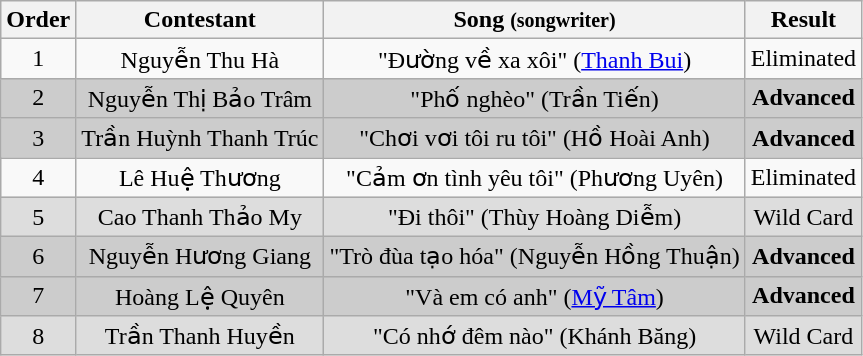<table class="wikitable plainrowheaders" style="text-align:center;">
<tr>
<th scope="col">Order</th>
<th scope="col">Contestant</th>
<th scope="col">Song <small>(songwriter)</small></th>
<th scope="col">Result</th>
</tr>
<tr>
<td>1</td>
<td>Nguyễn Thu Hà</td>
<td>"Đường về xa xôi" (<a href='#'>Thanh Bui</a>)</td>
<td>Eliminated</td>
</tr>
<tr style="background:#ccc;">
<td>2</td>
<td>Nguyễn Thị Bảo Trâm</td>
<td>"Phố nghèo" (Trần Tiến)</td>
<td><strong>Advanced</strong></td>
</tr>
<tr style="background:#ccc;">
<td>3</td>
<td>Trần Huỳnh Thanh Trúc</td>
<td>"Chơi vơi tôi ru tôi" (Hồ Hoài Anh)</td>
<td><strong>Advanced</strong></td>
</tr>
<tr>
<td>4</td>
<td>Lê Huệ Thương</td>
<td>"Cảm ơn tình yêu tôi" (Phương Uyên)</td>
<td>Eliminated</td>
</tr>
<tr style="background:#ddd;">
<td>5</td>
<td>Cao Thanh Thảo My</td>
<td>"Đi thôi" (Thùy Hoàng Diễm)</td>
<td>Wild Card</td>
</tr>
<tr style="background:#ccc;">
<td>6</td>
<td>Nguyễn Hương Giang</td>
<td>"Trò đùa tạo hóa" (Nguyễn Hồng Thuận)</td>
<td><strong>Advanced</strong></td>
</tr>
<tr style="background:#ccc;">
<td>7</td>
<td>Hoàng Lệ Quyên</td>
<td>"Và em có anh" (<a href='#'>Mỹ Tâm</a>)</td>
<td><strong>Advanced</strong></td>
</tr>
<tr style="background:#ddd;">
<td>8</td>
<td>Trần Thanh Huyền</td>
<td>"Có nhớ đêm nào" (Khánh Băng)</td>
<td>Wild Card</td>
</tr>
</table>
